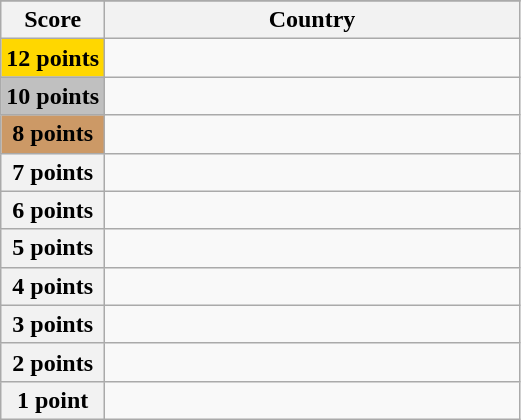<table class="wikitable">
<tr>
</tr>
<tr>
<th scope="col" width="20%">Score</th>
<th scope="col">Country</th>
</tr>
<tr>
<th scope="row" style="background:gold">12 points</th>
<td></td>
</tr>
<tr>
<th scope="row" style="background:silver">10 points</th>
<td></td>
</tr>
<tr>
<th scope="row" style="background:#CC9966">8 points</th>
<td></td>
</tr>
<tr>
<th scope="row">7 points</th>
<td></td>
</tr>
<tr>
<th scope="row">6 points</th>
<td></td>
</tr>
<tr>
<th scope="row">5 points</th>
<td></td>
</tr>
<tr>
<th scope="row">4 points</th>
<td></td>
</tr>
<tr>
<th scope="row">3 points</th>
<td></td>
</tr>
<tr>
<th scope="row">2 points</th>
<td></td>
</tr>
<tr>
<th scope="row">1 point</th>
<td></td>
</tr>
</table>
